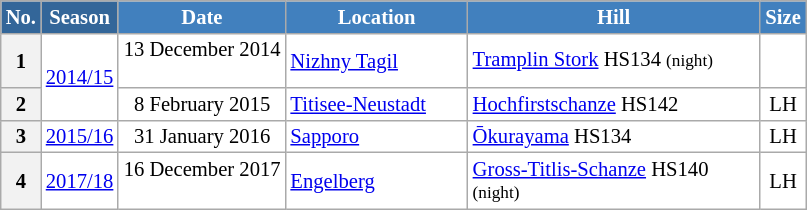<table class="wikitable sortable" style="font-size:86%; line-height:15px; text-align:left; border:grey solid 1px; border-collapse:collapse; background:#ffffff;">
<tr style="background:#efefef;">
<th style="background-color:#369; color:white; width:10px;">No.</th>
<th style="background-color:#369; color:white;  width:30px;">Season</th>
<th style="background-color:#4180be; color:white; width:105px;">Date</th>
<th style="background-color:#4180be; color:white; width:115px;">Location</th>
<th style="background-color:#4180be; color:white; width:188px;">Hill</th>
<th style="background-color:#4180be; color:white; width:25px;">Size</th>
</tr>
<tr>
<th scope=row style="text-align:center;">1</th>
<td rowspan=2 align=center><a href='#'>2014/15</a></td>
<td align=right>13 December 2014  </td>
<td> <a href='#'>Nizhny Tagil</a></td>
<td><a href='#'>Tramplin Stork</a> HS134 <small>(night)</small></td>
<td align=center></td>
</tr>
<tr>
<th scope=row style="text-align:center;">2</th>
<td align=right>8 February 2015  </td>
<td> <a href='#'>Titisee-Neustadt</a></td>
<td><a href='#'>Hochfirstschanze</a> HS142</td>
<td align=center>LH</td>
</tr>
<tr>
<th scope=row style="text-align:center;">3</th>
<td align=center><a href='#'>2015/16</a></td>
<td align=right>31 January 2016  </td>
<td> <a href='#'>Sapporo</a></td>
<td><a href='#'>Ōkurayama</a> HS134</td>
<td align=center>LH</td>
</tr>
<tr>
<th scope=row style="text-align:center;">4</th>
<td align=center><a href='#'>2017/18</a></td>
<td align=right>16 December 2017  </td>
<td> <a href='#'>Engelberg</a></td>
<td><a href='#'>Gross-Titlis-Schanze</a> HS140 <small>(night)</small></td>
<td align=center>LH</td>
</tr>
</table>
